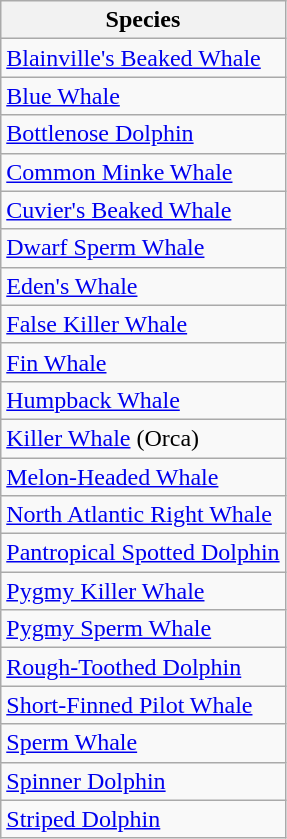<table class="wikitable">
<tr>
<th>Species</th>
</tr>
<tr>
<td><a href='#'>Blainville's Beaked Whale</a></td>
</tr>
<tr>
<td><a href='#'>Blue Whale</a></td>
</tr>
<tr>
<td><a href='#'>Bottlenose Dolphin</a></td>
</tr>
<tr>
<td><a href='#'>Common Minke Whale</a></td>
</tr>
<tr>
<td><a href='#'>Cuvier's Beaked Whale</a></td>
</tr>
<tr>
<td><a href='#'>Dwarf Sperm Whale</a></td>
</tr>
<tr>
<td><a href='#'>Eden's Whale</a></td>
</tr>
<tr>
<td><a href='#'>False Killer Whale</a></td>
</tr>
<tr>
<td><a href='#'>Fin Whale</a></td>
</tr>
<tr>
<td><a href='#'>Humpback Whale</a></td>
</tr>
<tr>
<td><a href='#'>Killer Whale</a> (Orca)</td>
</tr>
<tr>
<td><a href='#'>Melon-Headed Whale</a></td>
</tr>
<tr>
<td><a href='#'>North Atlantic Right Whale</a></td>
</tr>
<tr>
<td><a href='#'>Pantropical Spotted Dolphin</a></td>
</tr>
<tr>
<td><a href='#'>Pygmy Killer Whale</a></td>
</tr>
<tr>
<td><a href='#'>Pygmy Sperm Whale</a></td>
</tr>
<tr>
<td><a href='#'>Rough-Toothed Dolphin</a></td>
</tr>
<tr>
<td><a href='#'>Short-Finned Pilot Whale</a></td>
</tr>
<tr>
<td><a href='#'>Sperm Whale</a></td>
</tr>
<tr>
<td><a href='#'>Spinner Dolphin</a></td>
</tr>
<tr>
<td><a href='#'>Striped Dolphin</a></td>
</tr>
</table>
